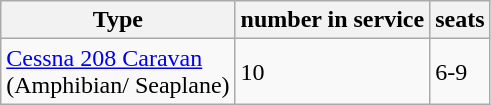<table class="wikitable">
<tr>
<th>Type</th>
<th>number in service</th>
<th>seats</th>
</tr>
<tr>
<td><a href='#'>Cessna 208 Caravan</a><br>(Amphibian/ Seaplane)</td>
<td>10</td>
<td>6-9</td>
</tr>
</table>
